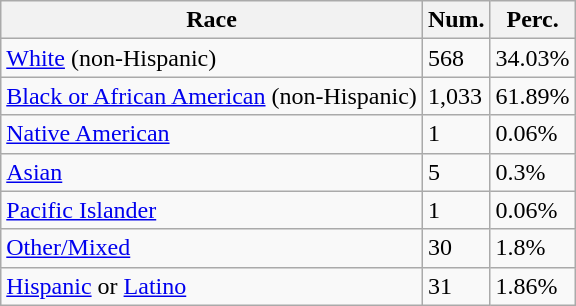<table class="wikitable">
<tr>
<th>Race</th>
<th>Num.</th>
<th>Perc.</th>
</tr>
<tr>
<td><a href='#'>White</a> (non-Hispanic)</td>
<td>568</td>
<td>34.03%</td>
</tr>
<tr>
<td><a href='#'>Black or African American</a> (non-Hispanic)</td>
<td>1,033</td>
<td>61.89%</td>
</tr>
<tr>
<td><a href='#'>Native American</a></td>
<td>1</td>
<td>0.06%</td>
</tr>
<tr>
<td><a href='#'>Asian</a></td>
<td>5</td>
<td>0.3%</td>
</tr>
<tr>
<td><a href='#'>Pacific Islander</a></td>
<td>1</td>
<td>0.06%</td>
</tr>
<tr>
<td><a href='#'>Other/Mixed</a></td>
<td>30</td>
<td>1.8%</td>
</tr>
<tr>
<td><a href='#'>Hispanic</a> or <a href='#'>Latino</a></td>
<td>31</td>
<td>1.86%</td>
</tr>
</table>
